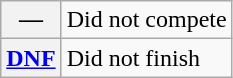<table class="wikitable">
<tr>
<th scope="row">—</th>
<td>Did not compete</td>
</tr>
<tr>
<th scope="row"><a href='#'>DNF</a></th>
<td>Did not finish</td>
</tr>
</table>
